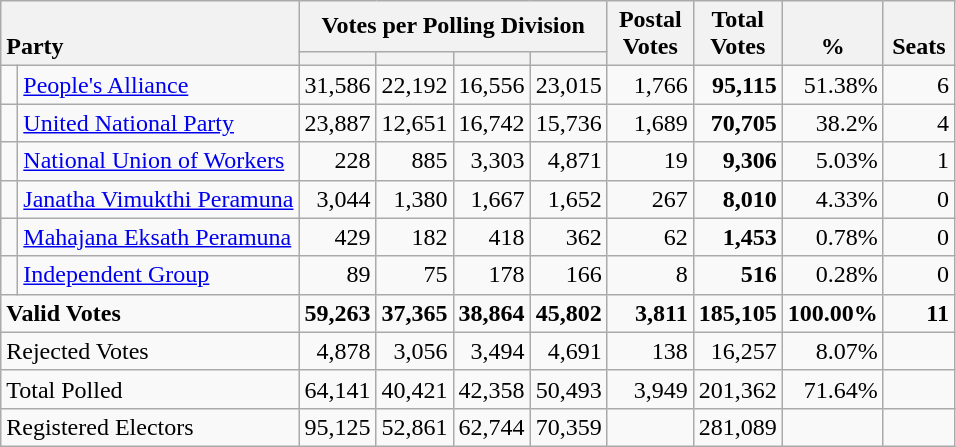<table class="wikitable" border="1" style="text-align:right;">
<tr>
<th style="text-align:left; vertical-align:bottom;" rowspan="2" colspan="2">Party</th>
<th colspan=4>Votes per Polling Division</th>
<th rowspan="2" style="vertical-align:bottom; text-align:center; width:50px;">Postal<br>Votes</th>
<th rowspan="2" style="vertical-align:bottom; text-align:center; width:50px;">Total Votes</th>
<th rowspan="2" style="vertical-align:bottom; text-align:center; width:50px;">%</th>
<th rowspan="2" style="vertical-align:bottom; text-align:center; width:40px;">Seats</th>
</tr>
<tr>
<th></th>
<th></th>
<th></th>
<th></th>
</tr>
<tr>
<td bgcolor=> </td>
<td align=left><a href='#'>People's Alliance</a></td>
<td>31,586</td>
<td>22,192</td>
<td>16,556</td>
<td>23,015</td>
<td>1,766</td>
<td><strong>95,115</strong></td>
<td>51.38%</td>
<td>6</td>
</tr>
<tr>
<td bgcolor=> </td>
<td align=left><a href='#'>United National Party</a></td>
<td>23,887</td>
<td>12,651</td>
<td>16,742</td>
<td>15,736</td>
<td>1,689</td>
<td><strong>70,705</strong></td>
<td>38.2%</td>
<td>4</td>
</tr>
<tr>
<td bgcolor=> </td>
<td align=left><a href='#'>National Union of Workers</a></td>
<td>228</td>
<td>885</td>
<td>3,303</td>
<td>4,871</td>
<td>19</td>
<td><strong>9,306</strong></td>
<td>5.03%</td>
<td>1</td>
</tr>
<tr>
<td bgcolor=> </td>
<td align=left><a href='#'>Janatha Vimukthi Peramuna</a></td>
<td>3,044</td>
<td>1,380</td>
<td>1,667</td>
<td>1,652</td>
<td>267</td>
<td><strong>8,010</strong></td>
<td>4.33%</td>
<td>0</td>
</tr>
<tr>
<td bgcolor=> </td>
<td align=left><a href='#'>Mahajana Eksath Peramuna</a></td>
<td>429</td>
<td>182</td>
<td>418</td>
<td>362</td>
<td>62</td>
<td><strong>1,453</strong></td>
<td>0.78%</td>
<td>0</td>
</tr>
<tr>
<td bgcolor=> </td>
<td align=left><a href='#'>Independent Group</a></td>
<td>89</td>
<td>75</td>
<td>178</td>
<td>166</td>
<td>8</td>
<td><strong>516</strong></td>
<td>0.28%</td>
<td>0</td>
</tr>
<tr>
<td align=left colspan=2><strong>Valid Votes</strong></td>
<td><strong>59,263</strong></td>
<td><strong>37,365</strong></td>
<td><strong>38,864</strong></td>
<td><strong>45,802</strong></td>
<td><strong>3,811</strong></td>
<td><strong>185,105</strong></td>
<td><strong>100.00%</strong></td>
<td><strong>11</strong></td>
</tr>
<tr>
<td align=left colspan=2>Rejected Votes</td>
<td>4,878</td>
<td>3,056</td>
<td>3,494</td>
<td>4,691</td>
<td>138</td>
<td>16,257</td>
<td>8.07%</td>
<td></td>
</tr>
<tr>
<td align=left colspan=2>Total Polled</td>
<td>64,141</td>
<td>40,421</td>
<td>42,358</td>
<td>50,493</td>
<td>3,949</td>
<td>201,362</td>
<td>71.64%</td>
<td></td>
</tr>
<tr>
<td align=left colspan=2>Registered Electors</td>
<td>95,125</td>
<td>52,861</td>
<td>62,744</td>
<td>70,359</td>
<td></td>
<td>281,089</td>
<td></td>
<td></td>
</tr>
</table>
